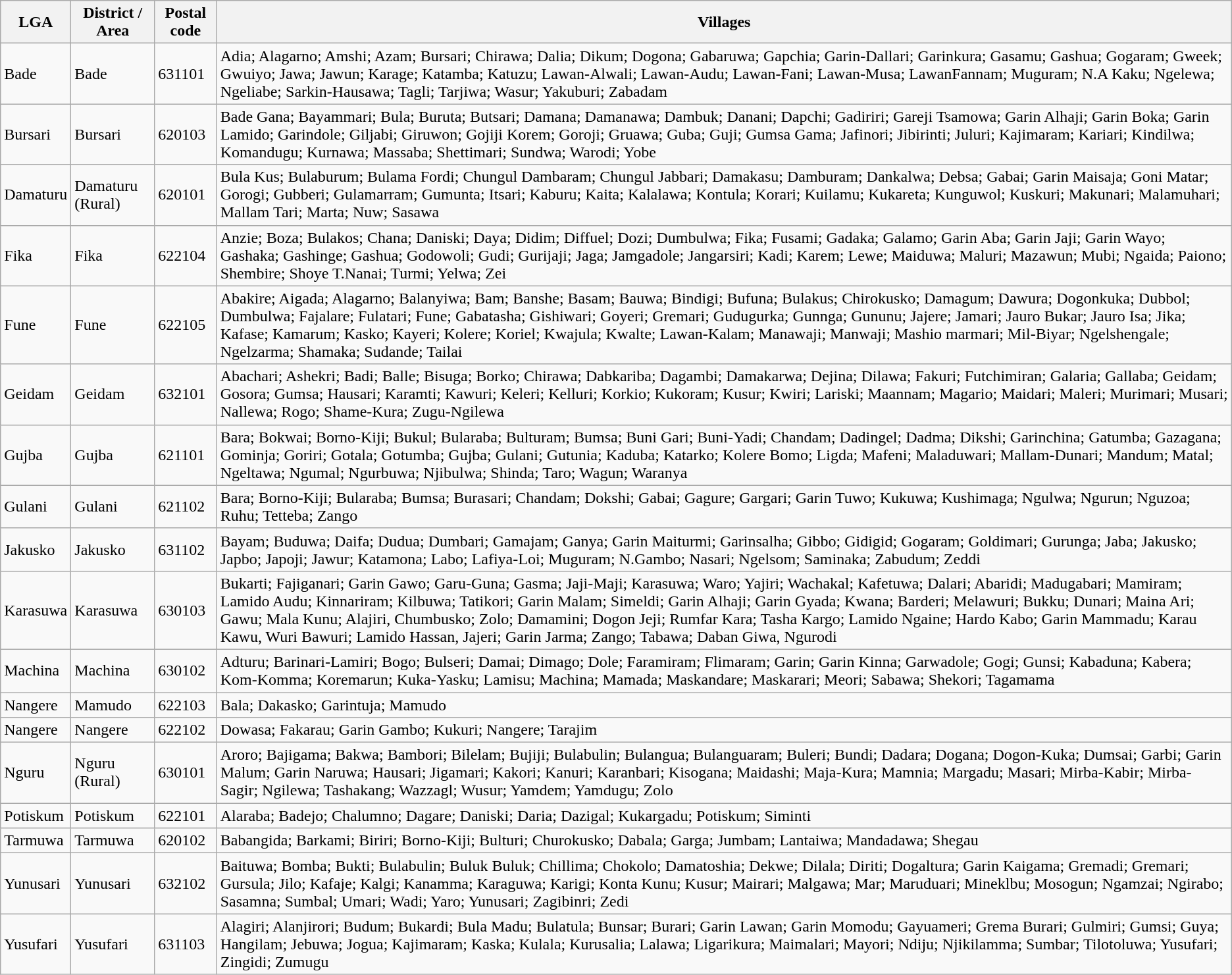<table class="wikitable sortable">
<tr>
<th>LGA</th>
<th>District / Area</th>
<th>Postal code</th>
<th>Villages</th>
</tr>
<tr>
<td>Bade</td>
<td>Bade</td>
<td>631101</td>
<td>Adia; Alagarno; Amshi; Azam; Bursari; Chirawa; Dalia; Dikum; Dogona; Gabaruwa; Gapchia; Garin-Dallari; Garinkura; Gasamu; Gashua; Gogaram; Gweek; Gwuiyo; Jawa; Jawun; Karage; Katamba; Katuzu; Lawan-Alwali; Lawan-Audu; Lawan-Fani; Lawan-Musa; LawanFannam; Muguram; N.A Kaku; Ngelewa; Ngeliabe; Sarkin-Hausawa; Tagli; Tarjiwa; Wasur; Yakuburi; Zabadam</td>
</tr>
<tr>
<td>Bursari</td>
<td>Bursari</td>
<td>620103</td>
<td>Bade Gana; Bayammari; Bula; Buruta; Butsari; Damana; Damanawa; Dambuk; Danani; Dapchi; Gadiriri; Gareji Tsamowa; Garin Alhaji; Garin Boka; Garin Lamido; Garindole; Giljabi; Giruwon; Gojiji Korem; Goroji; Gruawa; Guba; Guji; Gumsa Gama; Jafinori; Jibirinti; Juluri; Kajimaram; Kariari; Kindilwa; Komandugu; Kurnawa; Massaba; Shettimari; Sundwa; Warodi; Yobe</td>
</tr>
<tr>
<td>Damaturu</td>
<td>Damaturu (Rural)</td>
<td>620101</td>
<td>Bula Kus; Bulaburum; Bulama Fordi; Chungul Dambaram; Chungul Jabbari; Damakasu; Damburam; Dankalwa; Debsa; Gabai; Garin Maisaja; Goni Matar; Gorogi; Gubberi; Gulamarram; Gumunta; Itsari; Kaburu; Kaita; Kalalawa; Kontula; Korari; Kuilamu; Kukareta; Kunguwol; Kuskuri; Makunari; Malamuhari; Mallam Tari; Marta; Nuw; Sasawa</td>
</tr>
<tr>
<td>Fika</td>
<td>Fika</td>
<td>622104</td>
<td>Anzie; Boza; Bulakos; Chana; Daniski; Daya; Didim; Diffuel; Dozi; Dumbulwa; Fika; Fusami; Gadaka; Galamo; Garin Aba; Garin Jaji; Garin Wayo; Gashaka; Gashinge; Gashua; Godowoli; Gudi; Gurijaji; Jaga; Jamgadole; Jangarsiri; Kadi; Karem; Lewe; Maiduwa; Maluri; Mazawun; Mubi; Ngaida; Paiono; Shembire; Shoye T.Nanai; Turmi; Yelwa; Zei</td>
</tr>
<tr>
<td>Fune</td>
<td>Fune</td>
<td>622105</td>
<td>Abakire; Aigada; Alagarno; Balanyiwa; Bam; Banshe; Basam; Bauwa; Bindigi; Bufuna; Bulakus; Chirokusko; Damagum; Dawura; Dogonkuka; Dubbol; Dumbulwa; Fajalare; Fulatari; Fune; Gabatasha; Gishiwari; Goyeri; Gremari; Gudugurka; Gunnga; Gununu; Jajere; Jamari; Jauro Bukar; Jauro Isa; Jika; Kafase; Kamarum; Kasko; Kayeri; Kolere; Koriel; Kwajula; Kwalte; Lawan-Kalam; Manawaji; Manwaji; Mashio marmari; Mil-Biyar; Ngelshengale; Ngelzarma; Shamaka; Sudande; Tailai</td>
</tr>
<tr>
<td>Geidam</td>
<td>Geidam</td>
<td>632101</td>
<td>Abachari; Ashekri; Badi; Balle; Bisuga; Borko; Chirawa; Dabkariba; Dagambi; Damakarwa; Dejina; Dilawa; Fakuri; Futchimiran; Galaria; Gallaba; Geidam; Gosora; Gumsa; Hausari; Karamti; Kawuri; Keleri; Kelluri; Korkio; Kukoram; Kusur; Kwiri; Lariski; Maannam; Magario; Maidari; Maleri; Murimari; Musari; Nallewa; Rogo; Shame-Kura; Zugu-Ngilewa</td>
</tr>
<tr>
<td>Gujba</td>
<td>Gujba</td>
<td>621101</td>
<td>Bara; Bokwai; Borno-Kiji; Bukul; Bularaba; Bulturam; Bumsa; Buni Gari; Buni-Yadi; Chandam; Dadingel; Dadma; Dikshi; Garinchina; Gatumba; Gazagana; Gominja; Goriri; Gotala; Gotumba; Gujba; Gulani; Gutunia; Kaduba; Katarko; Kolere Bomo; Ligda; Mafeni; Maladuwari; Mallam-Dunari; Mandum; Matal; Ngeltawa; Ngumal; Ngurbuwa; Njibulwa; Shinda; Taro; Wagun; Waranya</td>
</tr>
<tr>
<td>Gulani</td>
<td>Gulani</td>
<td>621102</td>
<td>Bara; Borno-Kiji; Bularaba; Bumsa; Burasari; Chandam; Dokshi; Gabai; Gagure; Gargari; Garin Tuwo; Kukuwa; Kushimaga; Ngulwa; Ngurun; Nguzoa; Ruhu; Tetteba; Zango</td>
</tr>
<tr>
<td>Jakusko</td>
<td>Jakusko</td>
<td>631102</td>
<td>Bayam; Buduwa; Daifa; Dudua; Dumbari; Gamajam; Ganya; Garin Maiturmi; Garinsalha; Gibbo; Gidigid; Gogaram; Goldimari; Gurunga; Jaba; Jakusko; Japbo; Japoji; Jawur; Katamona; Labo; Lafiya-Loi; Muguram; N.Gambo; Nasari; Ngelsom; Saminaka; Zabudum; Zeddi</td>
</tr>
<tr>
<td>Karasuwa</td>
<td>Karasuwa</td>
<td>630103</td>
<td>Bukarti; Fajiganari; Garin Gawo; Garu-Guna; Gasma; Jaji-Maji; Karasuwa; Waro; Yajiri; Wachakal; Kafetuwa; Dalari; Abaridi; Madugabari; Mamiram; Lamido Audu; Kinnariram; Kilbuwa; Tatikori; Garin Malam; Simeldi; Garin Alhaji; Garin Gyada; Kwana; Barderi; Melawuri; Bukku; Dunari; Maina Ari; Gawu; Mala Kunu; Alajiri, Chumbusko; Zolo; Damamini; Dogon Jeji; Rumfar Kara; Tasha Kargo; Lamido Ngaine; Hardo Kabo; Garin Mammadu; Karau Kawu, Wuri Bawuri; Lamido Hassan, Jajeri; Garin Jarma; Zango; Tabawa; Daban Giwa, Ngurodi</td>
</tr>
<tr>
<td>Machina</td>
<td>Machina</td>
<td>630102</td>
<td>Adturu; Barinari-Lamiri; Bogo; Bulseri; Damai; Dimago; Dole; Faramiram; Flimaram; Garin; Garin Kinna; Garwadole; Gogi; Gunsi; Kabaduna; Kabera; Kom-Komma; Koremarun; Kuka-Yasku; Lamisu; Machina; Mamada; Maskandare; Maskarari; Meori; Sabawa; Shekori; Tagamama</td>
</tr>
<tr>
<td>Nangere</td>
<td>Mamudo</td>
<td>622103</td>
<td>Bala; Dakasko; Garintuja; Mamudo</td>
</tr>
<tr>
<td>Nangere</td>
<td>Nangere</td>
<td>622102</td>
<td>Dowasa; Fakarau; Garin Gambo; Kukuri; Nangere; Tarajim</td>
</tr>
<tr>
<td>Nguru</td>
<td>Nguru (Rural)</td>
<td>630101</td>
<td>Aroro; Bajigama; Bakwa; Bambori; Bilelam; Bujiji; Bulabulin; Bulangua; Bulanguaram; Buleri; Bundi; Dadara; Dogana; Dogon-Kuka; Dumsai; Garbi; Garin Malum; Garin Naruwa; Hausari; Jigamari; Kakori; Kanuri; Karanbari; Kisogana; Maidashi; Maja-Kura; Mamnia; Margadu; Masari; Mirba-Kabir; Mirba-Sagir; Ngilewa; Tashakang; Wazzagl; Wusur; Yamdem; Yamdugu; Zolo</td>
</tr>
<tr>
<td>Potiskum</td>
<td>Potiskum</td>
<td>622101</td>
<td>Alaraba; Badejo; Chalumno; Dagare; Daniski; Daria; Dazigal; Kukargadu; Potiskum; Siminti</td>
</tr>
<tr>
<td>Tarmuwa</td>
<td>Tarmuwa</td>
<td>620102</td>
<td>Babangida; Barkami; Biriri; Borno-Kiji; Bulturi; Churokusko; Dabala; Garga; Jumbam; Lantaiwa; Mandadawa; Shegau</td>
</tr>
<tr>
<td>Yunusari</td>
<td>Yunusari</td>
<td>632102</td>
<td>Baituwa; Bomba; Bukti; Bulabulin; Buluk Buluk; Chillima; Chokolo; Damatoshia; Dekwe; Dilala; Diriti; Dogaltura; Garin Kaigama; Gremadi; Gremari; Gursula; Jilo; Kafaje; Kalgi; Kanamma; Karaguwa; Karigi; Konta Kunu; Kusur; Mairari; Malgawa; Mar; Maruduari; Mineklbu; Mosogun; Ngamzai; Ngirabo; Sasamna; Sumbal; Umari; Wadi; Yaro; Yunusari; Zagibinri; Zedi</td>
</tr>
<tr>
<td>Yusufari</td>
<td>Yusufari</td>
<td>631103</td>
<td>Alagiri; Alanjirori; Budum; Bukardi; Bula Madu; Bulatula; Bunsar; Burari; Garin Lawan; Garin Momodu; Gayuameri; Grema Burari; Gulmiri; Gumsi; Guya; Hangilam; Jebuwa; Jogua; Kajimaram; Kaska; Kulala; Kurusalia; Lalawa; Ligarikura; Maimalari; Mayori; Ndiju; Njikilamma; Sumbar; Tilotoluwa; Yusufari; Zingidi; Zumugu</td>
</tr>
</table>
